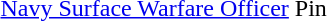<table>
<tr>
<td> <a href='#'>Navy Surface Warfare Officer</a> Pin</td>
</tr>
</table>
